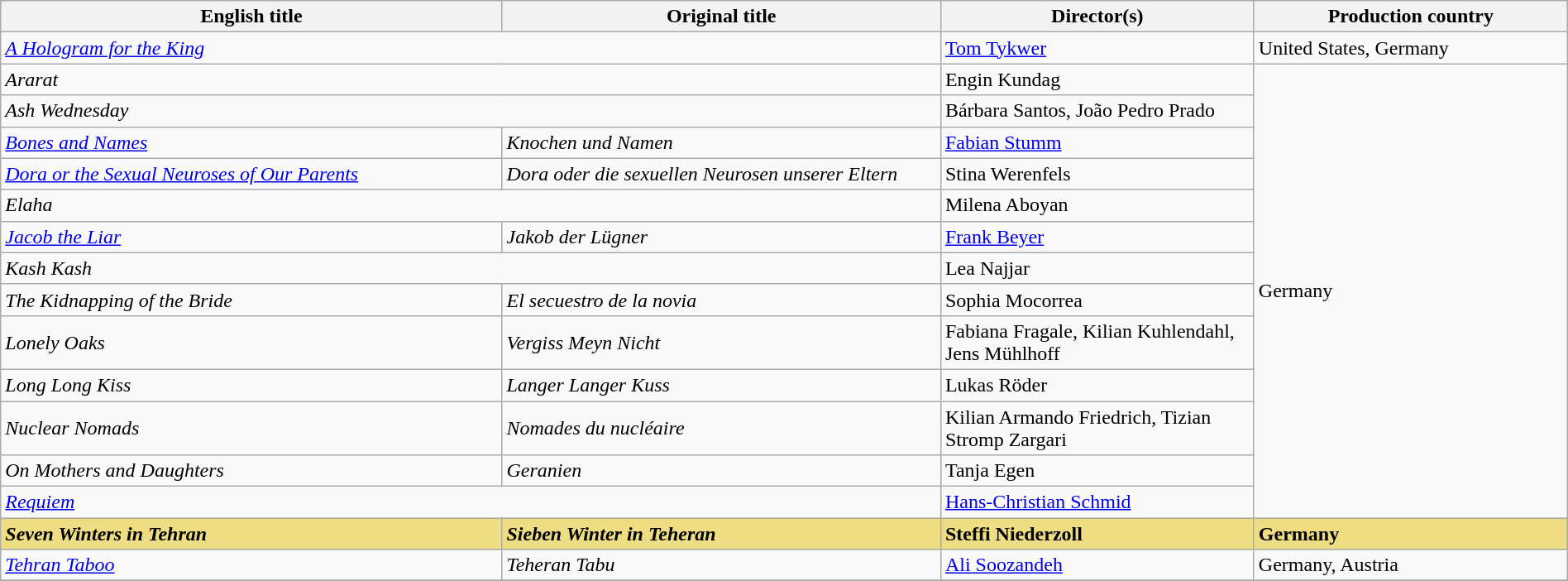<table class="sortable wikitable" width="100%" cellpadding="5">
<tr>
<th scope="col" width="32%">English title</th>
<th scope="col" width="28%">Original title</th>
<th scope="col" width="20%">Director(s)</th>
<th scope="col" width="20%">Production country</th>
</tr>
<tr>
<td colspan=2><em><a href='#'>A Hologram for the King</a></em></td>
<td><a href='#'>Tom Tykwer</a></td>
<td>United States, Germany</td>
</tr>
<tr>
<td colspan="2"><em>Ararat</em></td>
<td>Engin Kundag</td>
<td rowspan="13">Germany</td>
</tr>
<tr>
<td colspan="2"><em>Ash Wednesday</em></td>
<td>Bárbara Santos, João Pedro Prado</td>
</tr>
<tr>
<td><em><a href='#'>Bones and Names</a></em></td>
<td><em>Knochen und Namen</em></td>
<td><a href='#'>Fabian Stumm</a></td>
</tr>
<tr>
<td><em><a href='#'>Dora or the Sexual Neuroses of Our Parents</a></em></td>
<td><em>Dora oder die sexuellen Neurosen unserer Eltern</em></td>
<td>Stina Werenfels</td>
</tr>
<tr>
<td colspan="2"><em>Elaha</em></td>
<td>Milena Aboyan</td>
</tr>
<tr>
<td><em><a href='#'>Jacob the Liar</a></em></td>
<td><em>Jakob der Lügner</em></td>
<td><a href='#'>Frank Beyer</a></td>
</tr>
<tr>
<td colspan="2"><em>Kash Kash</em></td>
<td>Lea Najjar</td>
</tr>
<tr>
<td><em>The Kidnapping of the Bride</em></td>
<td><em>El secuestro de la novia</em></td>
<td>Sophia Mocorrea</td>
</tr>
<tr>
<td><em>Lonely Oaks</em></td>
<td><em>Vergiss Meyn Nicht</em></td>
<td>Fabiana Fragale, Kilian Kuhlendahl, Jens Mühlhoff</td>
</tr>
<tr>
<td><em>Long Long Kiss</em></td>
<td><em>Langer Langer Kuss</em></td>
<td>Lukas Röder</td>
</tr>
<tr>
<td><em>Nuclear Nomads</em></td>
<td><em>Nomades du nucléaire</em></td>
<td>Kilian Armando Friedrich, Tizian Stromp Zargari</td>
</tr>
<tr>
<td><em>On Mothers and Daughters</em></td>
<td><em>Geranien</em></td>
<td>Tanja Egen</td>
</tr>
<tr>
<td colspan="2"><em><a href='#'>Requiem</a></em></td>
<td><a href='#'>Hans-Christian Schmid</a></td>
</tr>
<tr style="background:#eedd82">
<td><strong><em>Seven Winters in Tehran</em></strong></td>
<td><strong><em>Sieben Winter in Teheran</em></strong></td>
<td><strong>Steffi Niederzoll</strong></td>
<td><strong>Germany</strong></td>
</tr>
<tr>
<td><em><a href='#'>Tehran Taboo</a></em></td>
<td><em>Teheran Tabu</em></td>
<td><a href='#'>Ali Soozandeh</a></td>
<td>Germany, Austria</td>
</tr>
<tr>
</tr>
</table>
